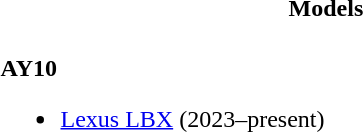<table>
<tr>
<th style="width:50%">Models</th>
</tr>
<tr>
<td style="width:50%"><br><strong>AY10</strong><ul><li><a href='#'>Lexus LBX</a> (2023–present)</li></ul></td>
</tr>
</table>
